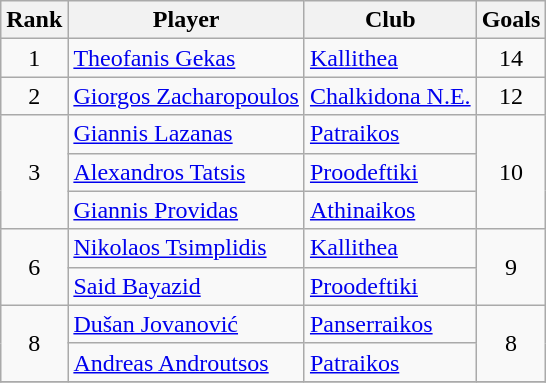<table class="wikitable" style="text-align:center">
<tr>
<th>Rank</th>
<th>Player</th>
<th>Club</th>
<th>Goals</th>
</tr>
<tr>
<td>1</td>
<td align="left"> <a href='#'>Theofanis Gekas</a></td>
<td align="left"><a href='#'>Kallithea</a></td>
<td>14</td>
</tr>
<tr>
<td>2</td>
<td align="left"> <a href='#'>Giorgos Zacharopoulos</a></td>
<td align="left"><a href='#'>Chalkidona N.E.</a></td>
<td>12</td>
</tr>
<tr>
<td rowspan="3">3</td>
<td align="left"> <a href='#'>Giannis Lazanas</a></td>
<td align="left"><a href='#'>Patraikos</a></td>
<td rowspan="3">10</td>
</tr>
<tr>
<td align="left"> <a href='#'>Alexandros Tatsis</a></td>
<td align="left"><a href='#'>Proodeftiki</a></td>
</tr>
<tr>
<td align="left"> <a href='#'>Giannis Providas</a></td>
<td align="left"><a href='#'>Athinaikos</a></td>
</tr>
<tr>
<td rowspan="2">6</td>
<td align="left"> <a href='#'>Nikolaos Tsimplidis</a></td>
<td align="left"><a href='#'>Kallithea</a></td>
<td rowspan="2">9</td>
</tr>
<tr>
<td align="left"> <a href='#'>Said Bayazid</a></td>
<td align="left"><a href='#'>Proodeftiki</a></td>
</tr>
<tr>
<td rowspan="2">8</td>
<td align="left"> <a href='#'>Dušan Jovanović</a></td>
<td align="left"><a href='#'>Panserraikos</a></td>
<td rowspan="2">8</td>
</tr>
<tr>
<td align="left"> <a href='#'>Andreas Androutsos</a></td>
<td align="left"><a href='#'>Patraikos</a></td>
</tr>
<tr>
</tr>
</table>
